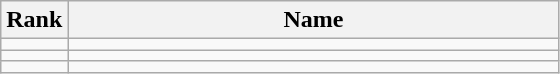<table class="wikitable">
<tr>
<th>Rank</th>
<th style="width: 20em">Name</th>
</tr>
<tr>
<td align="center"></td>
<td></td>
</tr>
<tr>
<td align="center"></td>
<td></td>
</tr>
<tr>
<td align="center"></td>
<td></td>
</tr>
</table>
